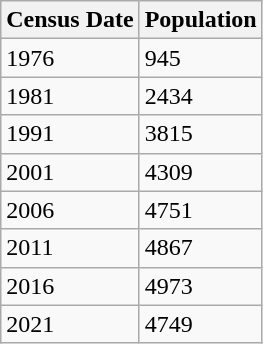<table class="wikitable">
<tr>
<th>Census Date</th>
<th>Population</th>
</tr>
<tr>
<td>1976</td>
<td>945</td>
</tr>
<tr>
<td>1981</td>
<td>2434</td>
</tr>
<tr>
<td>1991</td>
<td>3815</td>
</tr>
<tr>
<td>2001</td>
<td>4309</td>
</tr>
<tr>
<td>2006</td>
<td>4751</td>
</tr>
<tr>
<td>2011</td>
<td>4867</td>
</tr>
<tr>
<td>2016</td>
<td>4973</td>
</tr>
<tr>
<td>2021</td>
<td>4749</td>
</tr>
</table>
